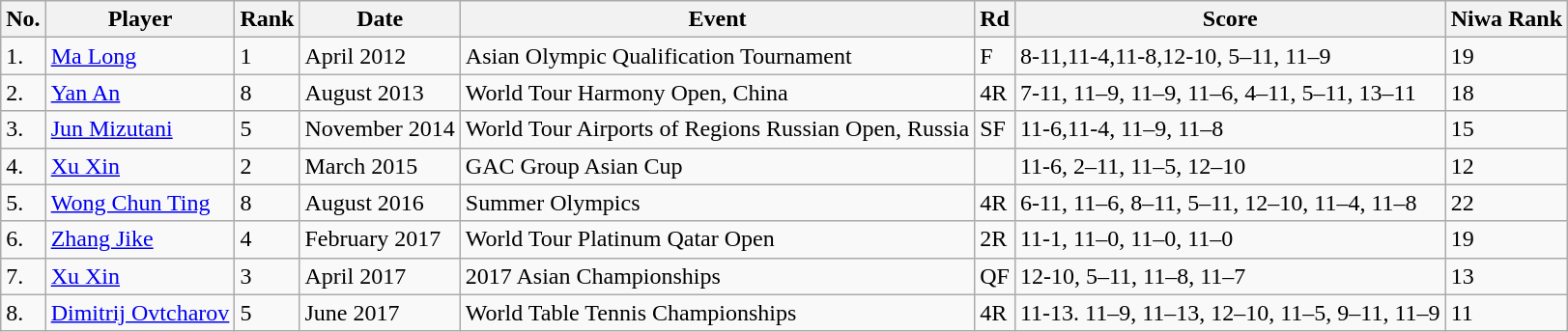<table class="wikitable">
<tr>
<th>No.</th>
<th>Player</th>
<th>Rank</th>
<th>Date</th>
<th>Event</th>
<th>Rd</th>
<th>Score</th>
<th>Niwa Rank</th>
</tr>
<tr>
<td>1.</td>
<td> <a href='#'>Ma Long</a></td>
<td>1</td>
<td>April 2012</td>
<td>Asian Olympic Qualification Tournament</td>
<td>F</td>
<td>8-11,11-4,11-8,12-10, 5–11, 11–9</td>
<td>19</td>
</tr>
<tr>
<td>2.</td>
<td> <a href='#'>Yan An</a></td>
<td>8</td>
<td>August 2013</td>
<td>World Tour Harmony Open, China</td>
<td>4R</td>
<td>7-11, 11–9, 11–9, 11–6, 4–11, 5–11, 13–11</td>
<td>18</td>
</tr>
<tr>
<td>3.</td>
<td> <a href='#'>Jun Mizutani</a></td>
<td>5</td>
<td>November 2014</td>
<td>World Tour Airports of Regions Russian Open, Russia</td>
<td>SF</td>
<td>11-6,11-4, 11–9, 11–8</td>
<td>15</td>
</tr>
<tr>
<td>4.</td>
<td> <a href='#'>Xu Xin</a></td>
<td>2</td>
<td>March 2015</td>
<td>GAC Group Asian Cup</td>
<td></td>
<td>11-6, 2–11, 11–5, 12–10</td>
<td>12</td>
</tr>
<tr>
<td>5.</td>
<td> <a href='#'>Wong Chun Ting</a></td>
<td>8</td>
<td>August 2016</td>
<td>Summer Olympics</td>
<td>4R</td>
<td>6-11, 11–6, 8–11, 5–11, 12–10, 11–4, 11–8</td>
<td>22</td>
</tr>
<tr>
<td>6.</td>
<td> <a href='#'>Zhang Jike</a></td>
<td>4</td>
<td>February 2017</td>
<td>World Tour Platinum Qatar Open</td>
<td>2R</td>
<td>11-1, 11–0, 11–0, 11–0</td>
<td>19</td>
</tr>
<tr>
<td>7.</td>
<td> <a href='#'>Xu Xin</a></td>
<td>3</td>
<td>April 2017</td>
<td>2017 Asian Championships</td>
<td>QF</td>
<td>12-10, 5–11, 11–8, 11–7</td>
<td>13</td>
</tr>
<tr>
<td>8.</td>
<td> <a href='#'>Dimitrij Ovtcharov</a></td>
<td>5</td>
<td>June 2017</td>
<td>World Table Tennis Championships</td>
<td>4R</td>
<td>11-13. 11–9, 11–13, 12–10, 11–5, 9–11, 11–9</td>
<td>11</td>
</tr>
</table>
